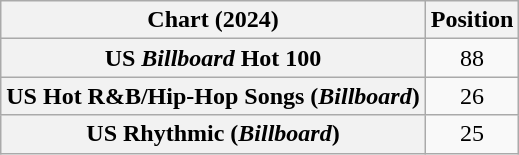<table class="wikitable sortable plainrowheaders" style="text-align:center">
<tr>
<th scope="col">Chart (2024)</th>
<th scope="col">Position</th>
</tr>
<tr>
<th scope="row">US <em>Billboard</em> Hot 100</th>
<td>88</td>
</tr>
<tr>
<th scope="row">US Hot R&B/Hip-Hop Songs (<em>Billboard</em>)</th>
<td>26</td>
</tr>
<tr>
<th scope="row">US Rhythmic (<em>Billboard</em>)</th>
<td>25</td>
</tr>
</table>
